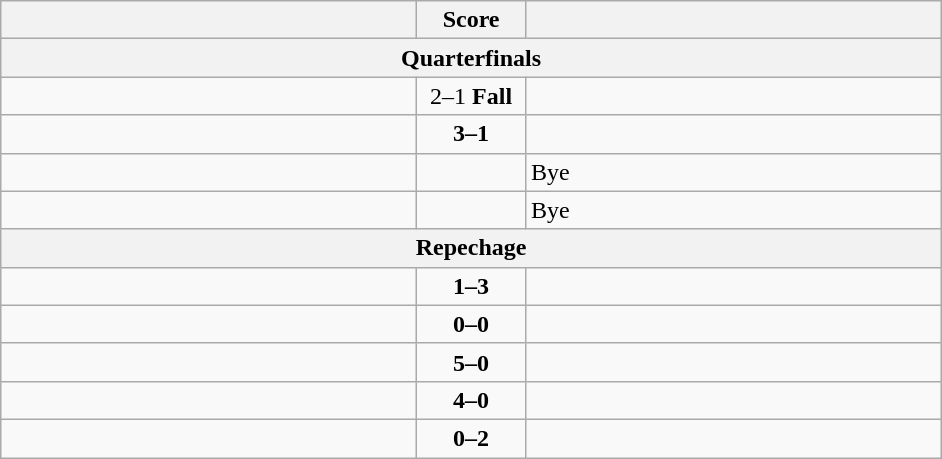<table class="wikitable" style="text-align: left;">
<tr>
<th align="right" width="270"></th>
<th width="65">Score</th>
<th align="left" width="270"></th>
</tr>
<tr>
<th colspan="3">Quarterfinals</th>
</tr>
<tr>
<td><strong></strong></td>
<td align=center>2–1 <strong>Fall</strong></td>
<td></td>
</tr>
<tr>
<td><strong></strong></td>
<td align=center><strong>3–1</strong></td>
<td></td>
</tr>
<tr>
<td><strong></strong></td>
<td></td>
<td>Bye</td>
</tr>
<tr>
<td><strong></strong></td>
<td></td>
<td>Bye</td>
</tr>
<tr>
<th colspan="3">Repechage</th>
</tr>
<tr>
<td></td>
<td align=center><strong>1–3</strong></td>
<td><strong></strong></td>
</tr>
<tr>
<td><strong></strong></td>
<td align=center><strong>0–0</strong></td>
<td></td>
</tr>
<tr>
<td><strong></strong></td>
<td align=center><strong>5–0</strong></td>
<td></td>
</tr>
<tr>
<td><strong></strong></td>
<td align=center><strong>4–0</strong></td>
<td></td>
</tr>
<tr>
<td></td>
<td align=center><strong>0–2</strong></td>
<td><strong></strong></td>
</tr>
</table>
